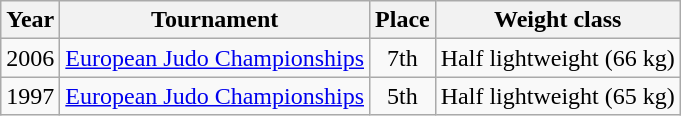<table class=wikitable>
<tr>
<th>Year</th>
<th>Tournament</th>
<th>Place</th>
<th>Weight class</th>
</tr>
<tr>
<td>2006</td>
<td><a href='#'>European Judo Championships</a></td>
<td align="center">7th</td>
<td>Half lightweight (66 kg)</td>
</tr>
<tr>
<td>1997</td>
<td><a href='#'>European Judo Championships</a></td>
<td align="center">5th</td>
<td>Half lightweight (65 kg)</td>
</tr>
</table>
